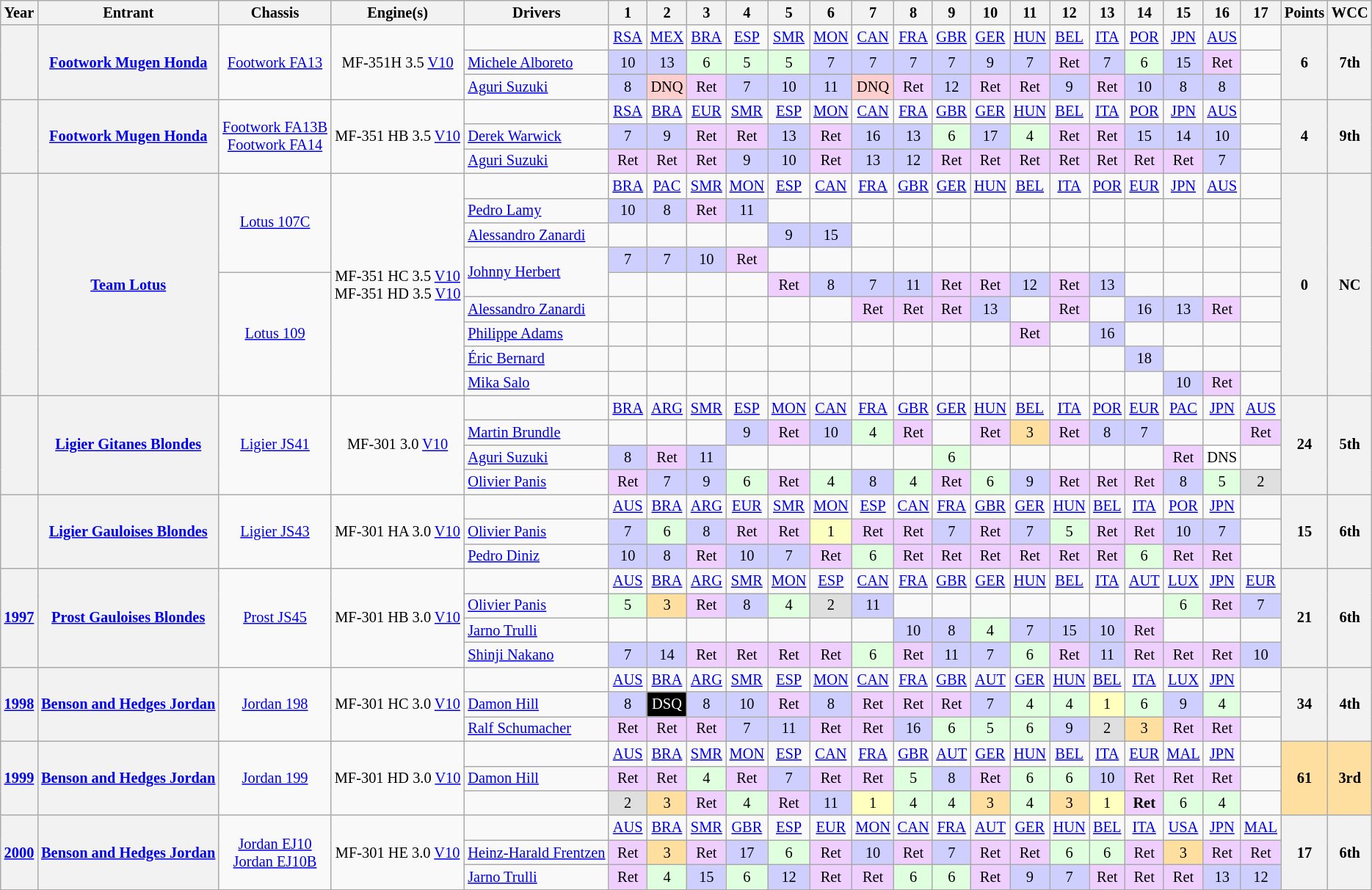<table class="wikitable" style="text-align:center; font-size:85%">
<tr>
<th>Year</th>
<th>Entrant</th>
<th>Chassis</th>
<th>Engine(s)</th>
<th>Drivers</th>
<th>1</th>
<th>2</th>
<th>3</th>
<th>4</th>
<th>5</th>
<th>6</th>
<th>7</th>
<th>8</th>
<th>9</th>
<th>10</th>
<th>11</th>
<th>12</th>
<th>13</th>
<th>14</th>
<th>15</th>
<th>16</th>
<th>17</th>
<th>Points</th>
<th>WCC</th>
</tr>
<tr>
<th rowspan="3"></th>
<th rowspan="3"><a href='#'>Footwork Mugen Honda</a></th>
<td rowspan="3"><a href='#'>Footwork FA13</a></td>
<td rowspan="3">MF-351H 3.5 <a href='#'>V10</a></td>
<td></td>
<td><a href='#'>RSA</a></td>
<td><a href='#'>MEX</a></td>
<td><a href='#'>BRA</a></td>
<td><a href='#'>ESP</a></td>
<td><a href='#'>SMR</a></td>
<td><a href='#'>MON</a></td>
<td><a href='#'>CAN</a></td>
<td><a href='#'>FRA</a></td>
<td><a href='#'>GBR</a></td>
<td><a href='#'>GER</a></td>
<td><a href='#'>HUN</a></td>
<td><a href='#'>BEL</a></td>
<td><a href='#'>ITA</a></td>
<td><a href='#'>POR</a></td>
<td><a href='#'>JPN</a></td>
<td><a href='#'>AUS</a></td>
<td></td>
<th rowspan="3">6</th>
<th rowspan="3">7th</th>
</tr>
<tr>
<td align="left"> <a href='#'>Michele Alboreto</a></td>
<td style="background:#CFCFFF;">10</td>
<td style="background:#CFCFFF;">13</td>
<td style="background:#DFFFDF;">6</td>
<td style="background:#DFFFDF;">5</td>
<td style="background:#DFFFDF;">5</td>
<td style="background:#CFCFFF;">7</td>
<td style="background:#CFCFFF;">7</td>
<td style="background:#CFCFFF;">7</td>
<td style="background:#CFCFFF;">7</td>
<td style="background:#CFCFFF;">9</td>
<td style="background:#CFCFFF;">7</td>
<td style="background:#EFCFFF;">Ret</td>
<td style="background:#CFCFFF;">7</td>
<td style="background:#DFFFDF;">6</td>
<td style="background:#CFCFFF;">15</td>
<td style="background:#EFCFFF;">Ret</td>
<td></td>
</tr>
<tr>
<td align="left"> <a href='#'>Aguri Suzuki</a></td>
<td style="background:#CFCFFF;">8</td>
<td style="background:#FFCFCF;">DNQ</td>
<td style="background:#EFCFFF;">Ret</td>
<td style="background:#CFCFFF;">7</td>
<td style="background:#CFCFFF;">10</td>
<td style="background:#CFCFFF;">11</td>
<td style="background:#FFCFCF;">DNQ</td>
<td style="background:#EFCFFF;">Ret</td>
<td style="background:#CFCFFF;">12</td>
<td style="background:#EFCFFF;">Ret</td>
<td style="background:#EFCFFF;">Ret</td>
<td style="background:#CFCFFF;">9</td>
<td style="background:#EFCFFF;">Ret</td>
<td style="background:#CFCFFF;">10</td>
<td style="background:#CFCFFF;">8</td>
<td style="background:#CFCFFF;">8</td>
<td></td>
</tr>
<tr>
<th rowspan="3"></th>
<th rowspan="3"><a href='#'>Footwork Mugen Honda</a></th>
<td rowspan="3"><a href='#'>Footwork FA13B</a><br><a href='#'>Footwork FA14</a></td>
<td rowspan="3">MF-351 HB 3.5 <a href='#'>V10</a></td>
<td></td>
<td><a href='#'>RSA</a></td>
<td><a href='#'>BRA</a></td>
<td><a href='#'>EUR</a></td>
<td><a href='#'>SMR</a></td>
<td><a href='#'>ESP</a></td>
<td><a href='#'>MON</a></td>
<td><a href='#'>CAN</a></td>
<td><a href='#'>FRA</a></td>
<td><a href='#'>GBR</a></td>
<td><a href='#'>GER</a></td>
<td><a href='#'>HUN</a></td>
<td><a href='#'>BEL</a></td>
<td><a href='#'>ITA</a></td>
<td><a href='#'>POR</a></td>
<td><a href='#'>JPN</a></td>
<td><a href='#'>AUS</a></td>
<td></td>
<th rowspan="3">4</th>
<th rowspan="3">9th</th>
</tr>
<tr>
<td align="left"> <a href='#'>Derek Warwick</a></td>
<td style="background:#CFCFFF;">7</td>
<td style="background:#CFCFFF;">9</td>
<td style="background:#EFCFFF;">Ret</td>
<td style="background:#EFCFFF;">Ret</td>
<td style="background:#CFCFFF;">13</td>
<td style="background:#EFCFFF;">Ret</td>
<td style="background:#CFCFFF;">16</td>
<td style="background:#CFCFFF;">13</td>
<td style="background:#DFFFDF;">6</td>
<td style="background:#CFCFFF;">17</td>
<td style="background:#DFFFDF;">4</td>
<td style="background:#EFCFFF;">Ret</td>
<td style="background:#EFCFFF;">Ret</td>
<td style="background:#CFCFFF;">15</td>
<td style="background:#CFCFFF;">14</td>
<td style="background:#CFCFFF;">10</td>
<td></td>
</tr>
<tr>
<td align="left"> <a href='#'>Aguri Suzuki</a></td>
<td style="background:#EFCFFF;">Ret</td>
<td style="background:#EFCFFF;">Ret</td>
<td style="background:#EFCFFF;">Ret</td>
<td style="background:#CFCFFF;">9</td>
<td style="background:#CFCFFF;">10</td>
<td style="background:#EFCFFF;">Ret</td>
<td style="background:#CFCFFF;">13</td>
<td style="background:#CFCFFF;">12</td>
<td style="background:#EFCFFF;">Ret</td>
<td style="background:#EFCFFF;">Ret</td>
<td style="background:#EFCFFF;">Ret</td>
<td style="background:#EFCFFF;">Ret</td>
<td style="background:#EFCFFF;">Ret</td>
<td style="background:#EFCFFF;">Ret</td>
<td style="background:#EFCFFF;">Ret</td>
<td style="background:#CFCFFF;">7</td>
<td></td>
</tr>
<tr>
<th rowspan="9"></th>
<th rowspan="9"><a href='#'>Team Lotus</a></th>
<td rowspan="4"><a href='#'>Lotus 107C</a></td>
<td rowspan="9">MF-351 HC 3.5 <a href='#'>V10</a><br>MF-351 HD 3.5 <a href='#'>V10</a></td>
<td></td>
<td><a href='#'>BRA</a></td>
<td><a href='#'>PAC</a></td>
<td><a href='#'>SMR</a></td>
<td><a href='#'>MON</a></td>
<td><a href='#'>ESP</a></td>
<td><a href='#'>CAN</a></td>
<td><a href='#'>FRA</a></td>
<td><a href='#'>GBR</a></td>
<td><a href='#'>GER</a></td>
<td><a href='#'>HUN</a></td>
<td><a href='#'>BEL</a></td>
<td><a href='#'>ITA</a></td>
<td><a href='#'>POR</a></td>
<td><a href='#'>EUR</a></td>
<td><a href='#'>JPN</a></td>
<td><a href='#'>AUS</a></td>
<td></td>
<th rowspan="9">0</th>
<th rowspan="9">NC</th>
</tr>
<tr>
<td align="left"> <a href='#'>Pedro Lamy</a></td>
<td style="background:#CFCFFF;">10</td>
<td style="background:#CFCFFF;">8</td>
<td style="background:#EFCFFF;">Ret</td>
<td style="background:#CFCFFF;">11</td>
<td></td>
<td></td>
<td></td>
<td></td>
<td></td>
<td></td>
<td></td>
<td></td>
<td></td>
<td></td>
<td></td>
<td></td>
<td></td>
</tr>
<tr>
<td align="left"> <a href='#'>Alessandro Zanardi</a></td>
<td></td>
<td></td>
<td></td>
<td></td>
<td style="background:#CFCFFF;">9</td>
<td style="background:#CFCFFF;">15</td>
<td></td>
<td></td>
<td></td>
<td></td>
<td></td>
<td></td>
<td></td>
<td></td>
<td></td>
<td></td>
<td></td>
</tr>
<tr>
<td rowspan="2" align="left"> <a href='#'>Johnny Herbert</a></td>
<td style="background:#cfcfff;">7</td>
<td style="background:#cfcfff;">7</td>
<td style="background:#cfcfff;">10</td>
<td style="background:#efcfff;">Ret</td>
<td></td>
<td></td>
<td></td>
<td></td>
<td></td>
<td></td>
<td></td>
<td></td>
<td></td>
<td></td>
<td></td>
<td></td>
<td></td>
</tr>
<tr>
<td rowspan="5"><a href='#'>Lotus 109</a></td>
<td></td>
<td></td>
<td></td>
<td></td>
<td style="background:#efcfff;">Ret</td>
<td style="background:#cfcfff;">8</td>
<td style="background:#cfcfff;">7</td>
<td style="background:#cfcfff;">11</td>
<td style="background:#efcfff;">Ret</td>
<td style="background:#efcfff;">Ret</td>
<td style="background:#cfcfff;">12</td>
<td style="background:#efcfff;">Ret</td>
<td style="background:#cfcfff;">13</td>
<td></td>
<td></td>
<td></td>
<td></td>
</tr>
<tr>
<td align="left"> <a href='#'>Alessandro Zanardi</a></td>
<td></td>
<td></td>
<td></td>
<td></td>
<td></td>
<td></td>
<td style="background:#EFCFFF;">Ret</td>
<td style="background:#EFCFFF;">Ret</td>
<td style="background:#EFCFFF;">Ret</td>
<td style="background:#CFCFFF;">13</td>
<td></td>
<td style="background:#EFCFFF;">Ret</td>
<td></td>
<td style="background:#CFCFFF;">16</td>
<td style="background:#CFCFFF;">13</td>
<td style="background:#EFCFFF;">Ret</td>
<td></td>
</tr>
<tr>
<td align="left"> <a href='#'>Philippe Adams</a></td>
<td></td>
<td></td>
<td></td>
<td></td>
<td></td>
<td></td>
<td></td>
<td></td>
<td></td>
<td></td>
<td style="background:#EFCFFF;">Ret</td>
<td></td>
<td style="background:#CFCFFF;">16</td>
<td></td>
<td></td>
<td></td>
<td></td>
</tr>
<tr>
<td align="left"> <a href='#'>Éric Bernard</a></td>
<td></td>
<td></td>
<td></td>
<td></td>
<td></td>
<td></td>
<td></td>
<td></td>
<td></td>
<td></td>
<td></td>
<td></td>
<td></td>
<td style="background:#CFCFFF;">18</td>
<td></td>
<td></td>
<td></td>
</tr>
<tr>
<td align="left"> <a href='#'>Mika Salo</a></td>
<td></td>
<td></td>
<td></td>
<td></td>
<td></td>
<td></td>
<td></td>
<td></td>
<td></td>
<td></td>
<td></td>
<td></td>
<td></td>
<td></td>
<td style="background:#CFCFFF;">10</td>
<td style="background:#EFCFFF;">Ret</td>
<td></td>
</tr>
<tr>
<th rowspan="4"></th>
<th rowspan="4"><a href='#'>Ligier Gitanes Blondes</a></th>
<td rowspan="4"><a href='#'>Ligier JS41</a></td>
<td rowspan="4">MF-301 3.0 <a href='#'>V10</a></td>
<td></td>
<td><a href='#'>BRA</a></td>
<td><a href='#'>ARG</a></td>
<td><a href='#'>SMR</a></td>
<td><a href='#'>ESP</a></td>
<td><a href='#'>MON</a></td>
<td><a href='#'>CAN</a></td>
<td><a href='#'>FRA</a></td>
<td><a href='#'>GBR</a></td>
<td><a href='#'>GER</a></td>
<td><a href='#'>HUN</a></td>
<td><a href='#'>BEL</a></td>
<td><a href='#'>ITA</a></td>
<td><a href='#'>POR</a></td>
<td><a href='#'>EUR</a></td>
<td><a href='#'>PAC</a></td>
<td><a href='#'>JPN</a></td>
<td><a href='#'>AUS</a></td>
<th rowspan="4">24</th>
<th rowspan="4">5th</th>
</tr>
<tr>
<td align="left"> <a href='#'>Martin Brundle</a></td>
<td></td>
<td></td>
<td></td>
<td style="background:#cfcfff;">9</td>
<td style="background:#efcfff;">Ret</td>
<td style="background:#cfcfff;">10</td>
<td style="background:#dfffdf;">4</td>
<td style="background:#efcfff;">Ret</td>
<td></td>
<td style="background:#efcfff;">Ret</td>
<td style="background:#ffdf9f;">3</td>
<td style="background:#efcfff;">Ret</td>
<td style="background:#cfcfff;">8</td>
<td style="background:#cfcfff;">7</td>
<td></td>
<td></td>
<td style="background:#efcfff;">Ret</td>
</tr>
<tr>
<td align="left"> <a href='#'>Aguri Suzuki</a></td>
<td style="background:#cfcfff;">8</td>
<td style="background:#efcfff;">Ret</td>
<td style="background:#cfcfff;">11</td>
<td></td>
<td></td>
<td></td>
<td></td>
<td></td>
<td style="background:#dfffdf;">6</td>
<td></td>
<td></td>
<td></td>
<td></td>
<td></td>
<td style="background:#efcfff;">Ret</td>
<td style="background:#fff;">DNS</td>
<td></td>
</tr>
<tr>
<td align="left"> <a href='#'>Olivier Panis</a></td>
<td style="background:#efcfff;">Ret</td>
<td style="background:#cfcfff;">7</td>
<td style="background:#cfcfff;">9</td>
<td style="background:#dfffdf;">6</td>
<td style="background:#efcfff;">Ret</td>
<td style="background:#dfffdf;">4</td>
<td style="background:#cfcfff;">8</td>
<td style="background:#dfffdf;">4</td>
<td style="background:#efcfff;">Ret</td>
<td style="background:#dfffdf;">6</td>
<td style="background:#cfcfff;">9</td>
<td style="background:#efcfff;">Ret</td>
<td style="background:#efcfff;">Ret</td>
<td style="background:#efcfff;">Ret</td>
<td style="background:#cfcfff;">8</td>
<td style="background:#dfffdf;">5</td>
<td style="background:#dfdfdf;">2</td>
</tr>
<tr>
<th rowspan="3"></th>
<th rowspan="3"><a href='#'>Ligier Gauloises Blondes</a></th>
<td rowspan="3"><a href='#'>Ligier JS43</a></td>
<td rowspan="3">MF-301 HA 3.0 <a href='#'>V10</a></td>
<td></td>
<td><a href='#'>AUS</a></td>
<td><a href='#'>BRA</a></td>
<td><a href='#'>ARG</a></td>
<td><a href='#'>EUR</a></td>
<td><a href='#'>SMR</a></td>
<td><a href='#'>MON</a></td>
<td><a href='#'>ESP</a></td>
<td><a href='#'>CAN</a></td>
<td><a href='#'>FRA</a></td>
<td><a href='#'>GBR</a></td>
<td><a href='#'>GER</a></td>
<td><a href='#'>HUN</a></td>
<td><a href='#'>BEL</a></td>
<td><a href='#'>ITA</a></td>
<td><a href='#'>POR</a></td>
<td><a href='#'>JPN</a></td>
<td></td>
<th rowspan="3">15</th>
<th rowspan="3">6th</th>
</tr>
<tr>
<td align="left"> <a href='#'>Olivier Panis</a></td>
<td style="background:#cfcfff;">7</td>
<td style="background:#dfffdf;">6</td>
<td style="background:#cfcfff;">8</td>
<td style="background:#efcfff;">Ret</td>
<td style="background:#efcfff;">Ret</td>
<td style="background:#fbffbf;">1</td>
<td style="background:#efcfff;">Ret</td>
<td style="background:#efcfff;">Ret</td>
<td style="background:#cfcfff;">7</td>
<td style="background:#efcfff;">Ret</td>
<td style="background:#cfcfff;">7</td>
<td style="background:#dfffdf;">5</td>
<td style="background:#efcfff;">Ret</td>
<td style="background:#efcfff;">Ret</td>
<td style="background:#cfcfff;">10</td>
<td style="background:#cfcfff;">7</td>
<td></td>
</tr>
<tr>
<td align="left"> <a href='#'>Pedro Diniz</a></td>
<td style="background:#cfcfff;">10</td>
<td style="background:#cfcfff;">8</td>
<td style="background:#efcfff;">Ret</td>
<td style="background:#cfcfff;">10</td>
<td style="background:#cfcfff;">7</td>
<td style="background:#efcfff;">Ret</td>
<td style="background:#dfffdf;">6</td>
<td style="background:#efcfff;">Ret</td>
<td style="background:#efcfff;">Ret</td>
<td style="background:#efcfff;">Ret</td>
<td style="background:#efcfff;">Ret</td>
<td style="background:#efcfff;">Ret</td>
<td style="background:#efcfff;">Ret</td>
<td style="background:#dfffdf;">6</td>
<td style="background:#efcfff;">Ret</td>
<td style="background:#efcfff;">Ret</td>
<td></td>
</tr>
<tr>
<th rowspan="4"><a href='#'>1997</a></th>
<th rowspan="4"><a href='#'>Prost Gauloises Blondes</a></th>
<td rowspan="4"><a href='#'>Prost JS45</a></td>
<td rowspan="4">MF-301 HB 3.0 <a href='#'>V10</a></td>
<td></td>
<td><a href='#'>AUS</a></td>
<td><a href='#'>BRA</a></td>
<td><a href='#'>ARG</a></td>
<td><a href='#'>SMR</a></td>
<td><a href='#'>MON</a></td>
<td><a href='#'>ESP</a></td>
<td><a href='#'>CAN</a></td>
<td><a href='#'>FRA</a></td>
<td><a href='#'>GBR</a></td>
<td><a href='#'>GER</a></td>
<td><a href='#'>HUN</a></td>
<td><a href='#'>BEL</a></td>
<td><a href='#'>ITA</a></td>
<td><a href='#'>AUT</a></td>
<td><a href='#'>LUX</a></td>
<td><a href='#'>JPN</a></td>
<td><a href='#'>EUR</a></td>
<th rowspan="4">21</th>
<th rowspan="4">6th</th>
</tr>
<tr>
<td align="left"> <a href='#'>Olivier Panis</a></td>
<td style="background:#DFFFDF;">5</td>
<td style="background:#FFDF9F;">3</td>
<td style="background:#EFCFFF;">Ret</td>
<td style="background:#CFCFFF;">8</td>
<td style="background:#DFFFDF;">4</td>
<td style="background:#DFDFDF;">2</td>
<td style="background:#CFCFFF;">11</td>
<td></td>
<td></td>
<td></td>
<td></td>
<td></td>
<td></td>
<td></td>
<td style="background:#DFFFDF;">6</td>
<td style="background:#EFCFFF;">Ret</td>
<td style="background:#CFCFFF;">7</td>
</tr>
<tr>
<td align="left"> <a href='#'>Jarno Trulli</a></td>
<td></td>
<td></td>
<td></td>
<td></td>
<td></td>
<td></td>
<td></td>
<td style="background:#CFCFFF;">10</td>
<td style="background:#CFCFFF;">8</td>
<td style="background:#DFFFDF;">4</td>
<td style="background:#CFCFFF;">7</td>
<td style="background:#CFCFFF;">15</td>
<td style="background:#CFCFFF;">10</td>
<td style="background:#EFCFFF;">Ret</td>
<td></td>
<td></td>
<td></td>
</tr>
<tr>
<td align="left"> <a href='#'>Shinji Nakano</a></td>
<td style="background:#CFCFFF;">7</td>
<td style="background:#CFCFFF;">14</td>
<td style="background:#EFCFFF;">Ret</td>
<td style="background:#EFCFFF;">Ret</td>
<td style="background:#EFCFFF;">Ret</td>
<td style="background:#EFCFFF;">Ret</td>
<td style="background:#DFFFDF;">6</td>
<td style="background:#EFCFFF;">Ret</td>
<td style="background:#CFCFFF;">11</td>
<td style="background:#CFCFFF;">7</td>
<td style="background:#DFFFDF;">6</td>
<td style="background:#EFCFFF;">Ret</td>
<td style="background:#CFCFFF;">11</td>
<td style="background:#EFCFFF;">Ret</td>
<td style="background:#EFCFFF;">Ret</td>
<td style="background:#EFCFFF;">Ret</td>
<td style="background:#CFCFFF;">10</td>
</tr>
<tr>
<th rowspan="3"><a href='#'>1998</a></th>
<th rowspan="3"><a href='#'>Benson and Hedges Jordan</a></th>
<td rowspan="3"><a href='#'>Jordan 198</a></td>
<td rowspan="3">MF-301 HC 3.0 <a href='#'>V10</a></td>
<td></td>
<td><a href='#'>AUS</a></td>
<td><a href='#'>BRA</a></td>
<td><a href='#'>ARG</a></td>
<td><a href='#'>SMR</a></td>
<td><a href='#'>ESP</a></td>
<td><a href='#'>MON</a></td>
<td><a href='#'>CAN</a></td>
<td><a href='#'>FRA</a></td>
<td><a href='#'>GBR</a></td>
<td><a href='#'>AUT</a></td>
<td><a href='#'>GER</a></td>
<td><a href='#'>HUN</a></td>
<td><a href='#'>BEL</a></td>
<td><a href='#'>ITA</a></td>
<td><a href='#'>LUX</a></td>
<td><a href='#'>JPN</a></td>
<td></td>
<th rowspan="3">34</th>
<th rowspan="3">4th</th>
</tr>
<tr>
<td align="left"> <a href='#'>Damon Hill</a></td>
<td style="background:#cfcfff;">8</td>
<td style="background:#000; color:white;">DSQ</td>
<td style="background:#cfcfff;">8</td>
<td style="background:#cfcfff;">10</td>
<td style="background:#efcfff;">Ret</td>
<td style="background:#cfcfff;">8</td>
<td style="background:#efcfff;">Ret</td>
<td style="background:#efcfff;">Ret</td>
<td style="background:#efcfff;">Ret</td>
<td style="background:#cfcfff;">7</td>
<td style="background:#dfffdf;">4</td>
<td style="background:#dfffdf;">4</td>
<td style="background:#ffffbf;">1</td>
<td style="background:#dfffdf;">6</td>
<td style="background:#cfcfff;">9</td>
<td style="background:#dfffdf;">4</td>
<td></td>
</tr>
<tr>
<td align="left"> <a href='#'>Ralf Schumacher</a></td>
<td style="background:#efcfff;">Ret</td>
<td style="background:#efcfff;">Ret</td>
<td style="background:#efcfff;">Ret</td>
<td style="background:#cfcfff;">7</td>
<td style="background:#cfcfff;">11</td>
<td style="background:#efcfff;">Ret</td>
<td style="background:#efcfff;">Ret</td>
<td style="background:#cfcfff;">16</td>
<td style="background:#dfffdf;">6</td>
<td style="background:#dfffdf;">5</td>
<td style="background:#dfffdf;">6</td>
<td style="background:#cfcfff;">9</td>
<td style="background:#dfdfdf;">2</td>
<td style="background:#ffdf9f;">3</td>
<td style="background:#efcfff;">Ret</td>
<td style="background:#efcfff;">Ret</td>
<td></td>
</tr>
<tr>
<th rowspan="3"><a href='#'>1999</a></th>
<th rowspan="3"><a href='#'>Benson and Hedges Jordan</a></th>
<td rowspan="3"><a href='#'>Jordan 199</a></td>
<td rowspan="3">MF-301 HD 3.0 <a href='#'>V10</a></td>
<td></td>
<td><a href='#'>AUS</a></td>
<td><a href='#'>BRA</a></td>
<td><a href='#'>SMR</a></td>
<td><a href='#'>MON</a></td>
<td><a href='#'>ESP</a></td>
<td><a href='#'>CAN</a></td>
<td><a href='#'>FRA</a></td>
<td><a href='#'>GBR</a></td>
<td><a href='#'>AUT</a></td>
<td><a href='#'>GER</a></td>
<td><a href='#'>HUN</a></td>
<td><a href='#'>BEL</a></td>
<td><a href='#'>ITA</a></td>
<td><a href='#'>EUR</a></td>
<td><a href='#'>MAL</a></td>
<td><a href='#'>JPN</a></td>
<td></td>
<td style="background:#ffdf9f;" rowspan="3"><strong>61</strong></td>
<td style="background:#ffdf9f;" rowspan="3"><strong>3rd</strong></td>
</tr>
<tr>
<td align="left"> <a href='#'>Damon Hill</a></td>
<td style="background:#efcfff;">Ret</td>
<td style="background:#efcfff;">Ret</td>
<td style="background:#dfffdf;">4</td>
<td style="background:#efcfff;">Ret</td>
<td style="background:#cfcfff;">7</td>
<td style="background:#efcfff;">Ret</td>
<td style="background:#efcfff;">Ret</td>
<td style="background:#dfffdf;">5</td>
<td style="background:#cfcfff;">8</td>
<td style="background:#efcfff;">Ret</td>
<td style="background:#dfffdf;">6</td>
<td style="background:#dfffdf;">6</td>
<td style="background:#cfcfff;">10</td>
<td style="background:#efcfff;">Ret</td>
<td style="background:#efcfff;">Ret</td>
<td style="background:#efcfff;">Ret</td>
<td></td>
</tr>
<tr>
<td align="left"></td>
<td style="background:#dfdfdf;">2</td>
<td style="background:#ffdf9f;">3</td>
<td style="background:#efcfff;">Ret</td>
<td style="background:#dfffdf;">4</td>
<td style="background:#efcfff;">Ret</td>
<td style="background:#cfcfff;">11</td>
<td style="background:#ffffbf;">1</td>
<td style="background:#dfffdf;">4</td>
<td style="background:#dfffdf;">4</td>
<td style="background:#ffdf9f;">3</td>
<td style="background:#dfffdf;">4</td>
<td style="background:#ffdf9f;">3</td>
<td style="background:#ffffbf;">1</td>
<td style="background:#efcfff;"><strong>Ret</strong></td>
<td style="background:#dfffdf;">6</td>
<td style="background:#dfffdf;">4</td>
<td></td>
</tr>
<tr>
<th rowspan="3"><a href='#'>2000</a></th>
<th rowspan="3"><a href='#'>Benson and Hedges Jordan</a></th>
<td rowspan="3"><a href='#'>Jordan EJ10</a><br><a href='#'>Jordan EJ10B</a></td>
<td rowspan="3">MF-301 HE 3.0 <a href='#'>V10</a></td>
<td></td>
<td><a href='#'>AUS</a></td>
<td><a href='#'>BRA</a></td>
<td><a href='#'>SMR</a></td>
<td><a href='#'>GBR</a></td>
<td><a href='#'>ESP</a></td>
<td><a href='#'>EUR</a></td>
<td><a href='#'>MON</a></td>
<td><a href='#'>CAN</a></td>
<td><a href='#'>FRA</a></td>
<td><a href='#'>AUT</a></td>
<td><a href='#'>GER</a></td>
<td><a href='#'>HUN</a></td>
<td><a href='#'>BEL</a></td>
<td><a href='#'>ITA</a></td>
<td><a href='#'>USA</a></td>
<td><a href='#'>JPN</a></td>
<td><a href='#'>MAL</a></td>
<th rowspan="3">17</th>
<th rowspan="3">6th</th>
</tr>
<tr>
<td align="left"> <a href='#'>Heinz-Harald Frentzen</a></td>
<td style="background:#efcfff;">Ret</td>
<td style="background:#ffdf9f;">3</td>
<td style="background:#efcfff;">Ret</td>
<td style="background:#cfcfff;">17</td>
<td style="background:#dfffdf;">6</td>
<td style="background:#efcfff;">Ret</td>
<td style="background:#cfcfff;">10</td>
<td style="background:#efcfff;">Ret</td>
<td style="background:#cfcfff;">7</td>
<td style="background:#efcfff;">Ret</td>
<td style="background:#efcfff;">Ret</td>
<td style="background:#dfffdf;">6</td>
<td style="background:#dfffdf;">6</td>
<td style="background:#efcfff;">Ret</td>
<td style="background:#ffdf9f;">3</td>
<td style="background:#efcfff;">Ret</td>
<td style="background:#efcfff;">Ret</td>
</tr>
<tr>
<td align="left"> <a href='#'>Jarno Trulli</a></td>
<td style="background:#efcfff;">Ret</td>
<td style="background:#dfffdf;">4</td>
<td style="background:#cfcfff;">15</td>
<td style="background:#dfffdf;">6</td>
<td style="background:#cfcfff;">12</td>
<td style="background:#efcfff;">Ret</td>
<td style="background:#efcfff;">Ret</td>
<td style="background:#dfffdf;">6</td>
<td style="background:#dfffdf;">6</td>
<td style="background:#efcfff;">Ret</td>
<td style="background:#cfcfff;">9</td>
<td style="background:#cfcfff;">7</td>
<td style="background:#efcfff;">Ret</td>
<td style="background:#efcfff;">Ret</td>
<td style="background:#efcfff;">Ret</td>
<td style="background:#cfcfff;">13</td>
<td style="background:#cfcfff;">12</td>
</tr>
<tr>
</tr>
</table>
